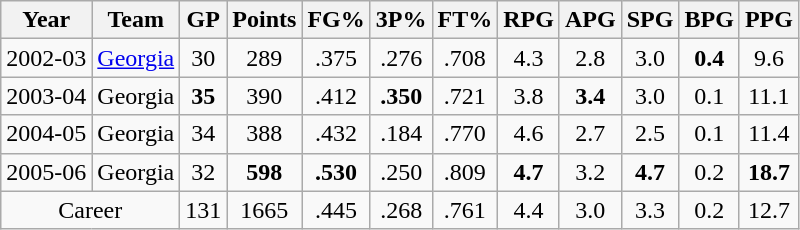<table class="wikitable"; style="text-align:center";>
<tr>
<th>Year</th>
<th>Team</th>
<th>GP</th>
<th>Points</th>
<th>FG%</th>
<th>3P%</th>
<th>FT%</th>
<th>RPG</th>
<th>APG</th>
<th>SPG</th>
<th>BPG</th>
<th>PPG</th>
</tr>
<tr>
<td>2002-03</td>
<td><a href='#'>Georgia</a></td>
<td>30</td>
<td>289</td>
<td>.375</td>
<td>.276</td>
<td>.708</td>
<td>4.3</td>
<td>2.8</td>
<td>3.0</td>
<td><strong>0.4</strong></td>
<td>9.6</td>
</tr>
<tr>
<td>2003-04</td>
<td>Georgia</td>
<td><strong>35</strong></td>
<td>390</td>
<td>.412</td>
<td><strong>.350</strong></td>
<td>.721</td>
<td>3.8</td>
<td><strong>3.4</strong></td>
<td>3.0</td>
<td>0.1</td>
<td>11.1</td>
</tr>
<tr>
<td>2004-05</td>
<td>Georgia</td>
<td>34</td>
<td>388</td>
<td>.432</td>
<td>.184</td>
<td>.770</td>
<td>4.6</td>
<td>2.7</td>
<td>2.5</td>
<td>0.1</td>
<td>11.4</td>
</tr>
<tr>
<td>2005-06</td>
<td>Georgia</td>
<td>32</td>
<td><strong>598</strong></td>
<td><strong>.530</strong></td>
<td>.250</td>
<td>.809</td>
<td><strong>4.7</strong></td>
<td>3.2</td>
<td><strong>4.7</strong></td>
<td>0.2</td>
<td><strong>18.7</strong></td>
</tr>
<tr>
<td colspan=2, align=center>Career</td>
<td>131</td>
<td>1665</td>
<td>.445</td>
<td>.268</td>
<td>.761</td>
<td>4.4</td>
<td>3.0</td>
<td>3.3</td>
<td>0.2</td>
<td>12.7</td>
</tr>
</table>
